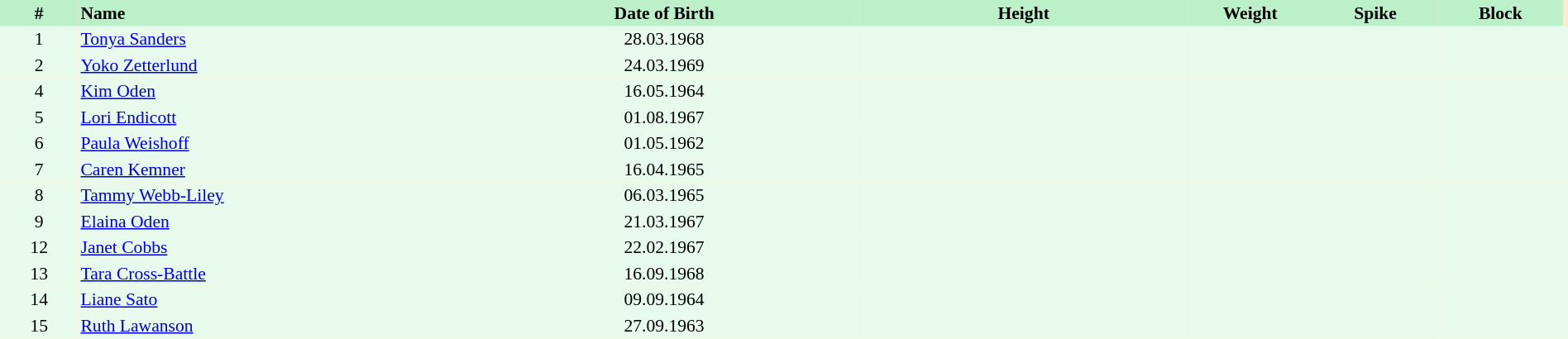<table border=0 cellpadding=2 cellspacing=0  |- bgcolor=#FFECCE style="text-align:center; font-size:90%;" width=100%>
<tr bgcolor=#BBF0C9>
<th width=5%>#</th>
<th width=25% align=left>Name</th>
<th width=25%>Date of Birth</th>
<th width=21%>Height</th>
<th width=8%>Weight</th>
<th width=8%>Spike</th>
<th width=8%>Block</th>
</tr>
<tr bgcolor=#E7FAEC>
<td>1</td>
<td align=left><a href='#'>Tonya Sanders</a></td>
<td>28.03.1968</td>
<td></td>
<td></td>
<td></td>
<td></td>
<td></td>
</tr>
<tr bgcolor=#E7FAEC>
<td>2</td>
<td align=left><a href='#'>Yoko Zetterlund</a></td>
<td>24.03.1969</td>
<td></td>
<td></td>
<td></td>
<td></td>
<td></td>
</tr>
<tr bgcolor=#E7FAEC>
<td>4</td>
<td align=left><a href='#'>Kim Oden</a></td>
<td>16.05.1964</td>
<td></td>
<td></td>
<td></td>
<td></td>
<td></td>
</tr>
<tr bgcolor=#E7FAEC>
<td>5</td>
<td align=left><a href='#'>Lori Endicott</a></td>
<td>01.08.1967</td>
<td></td>
<td></td>
<td></td>
<td></td>
<td></td>
</tr>
<tr bgcolor=#E7FAEC>
<td>6</td>
<td align=left><a href='#'>Paula Weishoff</a></td>
<td>01.05.1962</td>
<td></td>
<td></td>
<td></td>
<td></td>
<td></td>
</tr>
<tr bgcolor=#E7FAEC>
<td>7</td>
<td align=left><a href='#'>Caren Kemner</a></td>
<td>16.04.1965</td>
<td></td>
<td></td>
<td></td>
<td></td>
<td></td>
</tr>
<tr bgcolor=#E7FAEC>
<td>8</td>
<td align=left><a href='#'>Tammy Webb-Liley</a></td>
<td>06.03.1965</td>
<td></td>
<td></td>
<td></td>
<td></td>
<td></td>
</tr>
<tr bgcolor=#E7FAEC>
<td>9</td>
<td align=left><a href='#'>Elaina Oden</a></td>
<td>21.03.1967</td>
<td></td>
<td></td>
<td></td>
<td></td>
<td></td>
</tr>
<tr bgcolor=#E7FAEC>
<td>12</td>
<td align=left><a href='#'>Janet Cobbs</a></td>
<td>22.02.1967</td>
<td></td>
<td></td>
<td></td>
<td></td>
<td></td>
</tr>
<tr bgcolor=#E7FAEC>
<td>13</td>
<td align=left><a href='#'>Tara Cross-Battle</a></td>
<td>16.09.1968</td>
<td></td>
<td></td>
<td></td>
<td></td>
<td></td>
</tr>
<tr bgcolor=#E7FAEC>
<td>14</td>
<td align=left><a href='#'>Liane Sato</a></td>
<td>09.09.1964</td>
<td></td>
<td></td>
<td></td>
<td></td>
<td></td>
</tr>
<tr bgcolor=#E7FAEC>
<td>15</td>
<td align=left><a href='#'>Ruth Lawanson</a></td>
<td>27.09.1963</td>
<td></td>
<td></td>
<td></td>
<td></td>
<td></td>
</tr>
</table>
